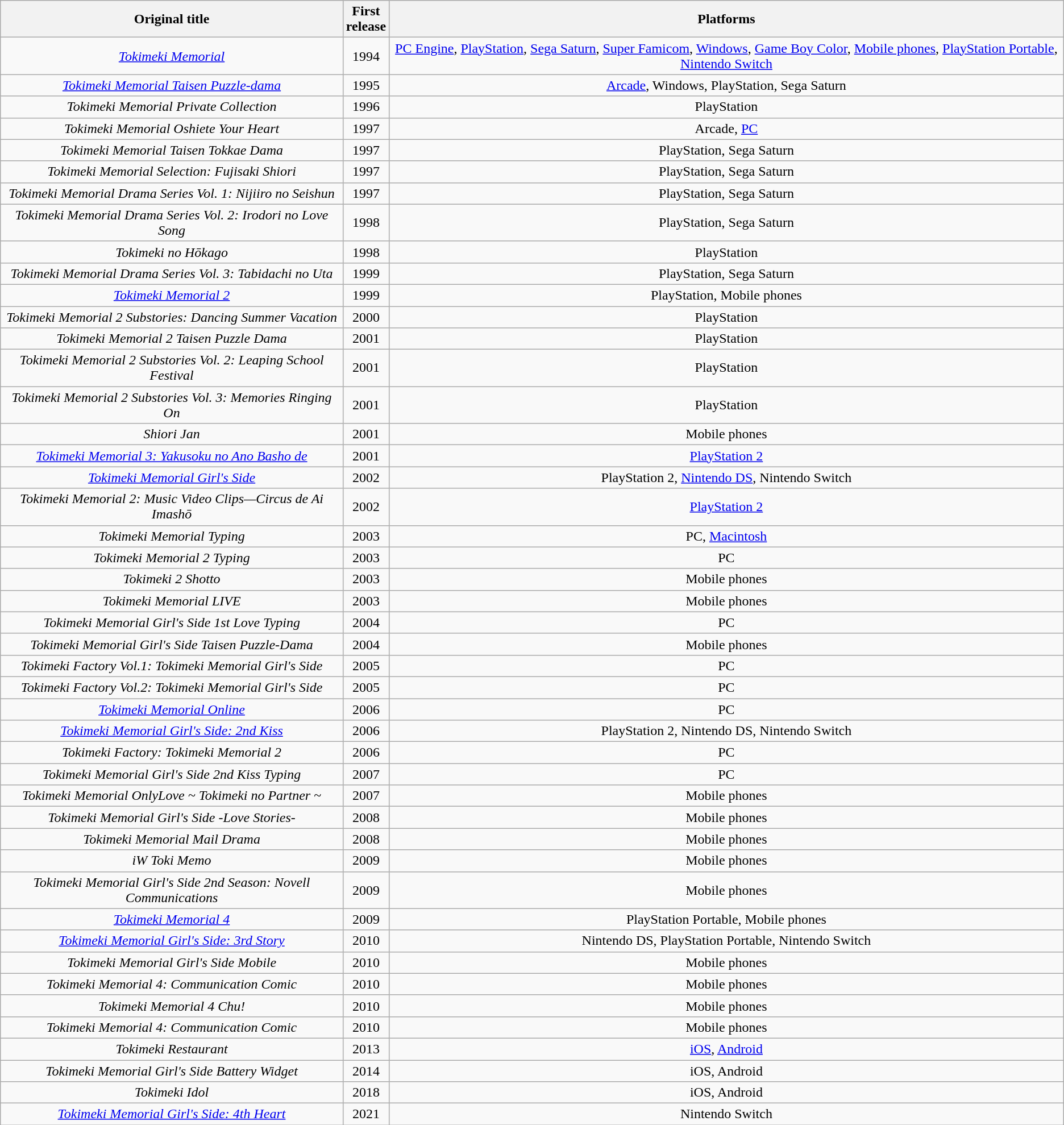<table class="wikitable sortable">
<tr>
<th>Original title <br></th>
<th>First <br> release <br></th>
<th>Platforms <br></th>
</tr>
<tr style="text-align:center;">
<td><em><a href='#'>Tokimeki Memorial</a></em></td>
<td>1994</td>
<td><a href='#'>PC Engine</a>, <a href='#'>PlayStation</a>, <a href='#'>Sega Saturn</a>, <a href='#'>Super Famicom</a>, <a href='#'>Windows</a>, <a href='#'>Game Boy Color</a>, <a href='#'>Mobile phones</a>, <a href='#'>PlayStation Portable</a>, <a href='#'>Nintendo Switch</a></td>
</tr>
<tr style="text-align:center;">
<td><em><a href='#'>Tokimeki Memorial Taisen Puzzle-dama</a></em></td>
<td>1995</td>
<td><a href='#'>Arcade</a>, Windows, PlayStation, Sega Saturn</td>
</tr>
<tr style="text-align:center;">
<td><em>Tokimeki Memorial Private Collection</em></td>
<td>1996</td>
<td>PlayStation</td>
</tr>
<tr style="text-align:center;">
<td><em>Tokimeki Memorial Oshiete Your Heart</em></td>
<td>1997</td>
<td>Arcade, <a href='#'>PC</a></td>
</tr>
<tr style="text-align:center;">
<td><em>Tokimeki Memorial Taisen Tokkae Dama</em></td>
<td>1997</td>
<td>PlayStation, Sega Saturn</td>
</tr>
<tr style="text-align:center;">
<td><em>Tokimeki Memorial Selection: Fujisaki Shiori</em></td>
<td>1997</td>
<td>PlayStation, Sega Saturn</td>
</tr>
<tr style="text-align:center;">
<td><em>Tokimeki Memorial Drama Series Vol. 1: Nijiiro no Seishun</em></td>
<td>1997</td>
<td>PlayStation, Sega Saturn</td>
</tr>
<tr style="text-align:center;">
<td><em>Tokimeki Memorial Drama Series Vol. 2: Irodori no Love Song</em></td>
<td>1998</td>
<td>PlayStation, Sega Saturn</td>
</tr>
<tr style="text-align:center;">
<td><em>Tokimeki no Hōkago</em></td>
<td>1998</td>
<td>PlayStation</td>
</tr>
<tr style="text-align:center;">
<td><em>Tokimeki Memorial Drama Series Vol. 3: Tabidachi no Uta</em></td>
<td>1999</td>
<td>PlayStation, Sega Saturn</td>
</tr>
<tr style="text-align:center;">
<td><em><a href='#'>Tokimeki Memorial 2</a></em></td>
<td>1999</td>
<td>PlayStation, Mobile phones</td>
</tr>
<tr style="text-align:center;">
<td><em>Tokimeki Memorial 2 Substories: Dancing Summer Vacation</em></td>
<td>2000</td>
<td>PlayStation</td>
</tr>
<tr style="text-align:center;">
<td><em>Tokimeki Memorial 2 Taisen Puzzle Dama</em></td>
<td>2001</td>
<td>PlayStation</td>
</tr>
<tr style="text-align:center;">
<td><em>Tokimeki Memorial 2 Substories Vol. 2: Leaping School Festival</em></td>
<td>2001</td>
<td>PlayStation</td>
</tr>
<tr style="text-align:center;">
<td><em>Tokimeki Memorial 2 Substories Vol. 3: Memories Ringing On</em></td>
<td>2001</td>
<td>PlayStation</td>
</tr>
<tr style="text-align:center;">
<td><em>Shiori Jan</em></td>
<td>2001</td>
<td>Mobile phones</td>
</tr>
<tr style="text-align:center;">
<td><em><a href='#'>Tokimeki Memorial 3: Yakusoku no Ano Basho de</a></em></td>
<td>2001</td>
<td><a href='#'>PlayStation 2</a></td>
</tr>
<tr style="text-align:center;">
<td><em><a href='#'>Tokimeki Memorial Girl's Side</a></em></td>
<td>2002</td>
<td>PlayStation 2, <a href='#'>Nintendo DS</a>, Nintendo Switch</td>
</tr>
<tr style="text-align:center;">
<td><em>Tokimeki Memorial 2: Music Video Clips—Circus de Ai Imashō</em></td>
<td>2002</td>
<td><a href='#'>PlayStation 2</a></td>
</tr>
<tr style="text-align:center;">
<td><em>Tokimeki Memorial Typing</em></td>
<td>2003</td>
<td>PC, <a href='#'>Macintosh</a></td>
</tr>
<tr style="text-align:center;">
<td><em>Tokimeki Memorial 2 Typing</em></td>
<td>2003</td>
<td>PC</td>
</tr>
<tr style="text-align:center;">
<td><em>Tokimeki 2 Shotto</em></td>
<td>2003</td>
<td>Mobile phones</td>
</tr>
<tr style="text-align:center;">
<td><em>Tokimeki Memorial LIVE</em></td>
<td>2003</td>
<td>Mobile phones</td>
</tr>
<tr style="text-align:center;">
<td><em>Tokimeki Memorial Girl's Side 1st Love Typing</em></td>
<td>2004</td>
<td>PC</td>
</tr>
<tr style="text-align:center;">
<td><em>Tokimeki Memorial Girl's Side Taisen Puzzle-Dama</em></td>
<td>2004</td>
<td>Mobile phones</td>
</tr>
<tr style="text-align:center;">
<td><em>Tokimeki Factory Vol.1: Tokimeki Memorial Girl's Side</em></td>
<td>2005</td>
<td>PC</td>
</tr>
<tr style="text-align:center;">
<td><em>Tokimeki Factory Vol.2: Tokimeki Memorial Girl's Side</em></td>
<td>2005</td>
<td>PC</td>
</tr>
<tr style="text-align:center;">
<td><em><a href='#'>Tokimeki Memorial Online</a></em></td>
<td>2006</td>
<td>PC</td>
</tr>
<tr style="text-align:center;">
<td><em><a href='#'>Tokimeki Memorial Girl's Side: 2nd Kiss</a></em></td>
<td>2006</td>
<td>PlayStation 2, Nintendo DS, Nintendo Switch</td>
</tr>
<tr style="text-align:center;">
<td><em>Tokimeki Factory: Tokimeki Memorial 2</em></td>
<td>2006</td>
<td>PC</td>
</tr>
<tr style="text-align:center;">
<td><em>Tokimeki Memorial Girl's Side 2nd Kiss Typing</em></td>
<td>2007</td>
<td>PC</td>
</tr>
<tr style="text-align:center;">
<td><em>Tokimeki Memorial OnlyLove ~ Tokimeki no Partner ~</em></td>
<td>2007</td>
<td>Mobile phones</td>
</tr>
<tr style="text-align:center;">
<td><em>Tokimeki Memorial Girl's Side -Love Stories-</em></td>
<td>2008</td>
<td>Mobile phones</td>
</tr>
<tr style="text-align:center;">
<td><em>Tokimeki Memorial Mail Drama</em></td>
<td>2008</td>
<td>Mobile phones</td>
</tr>
<tr style="text-align:center;">
<td><em>iW Toki Memo</em></td>
<td>2009</td>
<td>Mobile phones</td>
</tr>
<tr style="text-align:center;">
<td><em>Tokimeki Memorial Girl's Side 2nd Season: Novell Communications</em></td>
<td>2009</td>
<td>Mobile phones</td>
</tr>
<tr style="text-align:center;">
<td><em><a href='#'>Tokimeki Memorial 4</a></em></td>
<td>2009</td>
<td>PlayStation Portable, Mobile phones</td>
</tr>
<tr style="text-align:center;">
<td><em><a href='#'>Tokimeki Memorial Girl's Side: 3rd Story</a></em></td>
<td>2010</td>
<td>Nintendo DS, PlayStation Portable, Nintendo Switch</td>
</tr>
<tr style="text-align:center;">
<td><em>Tokimeki Memorial Girl's Side Mobile</em></td>
<td>2010</td>
<td>Mobile phones</td>
</tr>
<tr style="text-align:center;">
<td><em>Tokimeki Memorial 4: Communication Comic</em></td>
<td>2010</td>
<td>Mobile phones</td>
</tr>
<tr style="text-align:center;">
<td><em>Tokimeki Memorial 4 Chu!</em></td>
<td>2010</td>
<td>Mobile phones</td>
</tr>
<tr style="text-align:center;">
<td><em>Tokimeki Memorial 4: Communication Comic</em></td>
<td>2010</td>
<td>Mobile phones</td>
</tr>
<tr style="text-align:center;">
<td><em>Tokimeki Restaurant</em></td>
<td>2013</td>
<td><a href='#'>iOS</a>, <a href='#'>Android</a></td>
</tr>
<tr style="text-align:center;">
<td><em>Tokimeki Memorial Girl's Side Battery Widget</em></td>
<td>2014</td>
<td>iOS, Android</td>
</tr>
<tr style="text-align:center;">
<td><em>Tokimeki Idol</em></td>
<td>2018</td>
<td>iOS, Android</td>
</tr>
<tr style="text-align:center;">
<td><em><a href='#'>Tokimeki Memorial Girl's Side: 4th Heart</a></em></td>
<td>2021</td>
<td>Nintendo Switch</td>
</tr>
</table>
